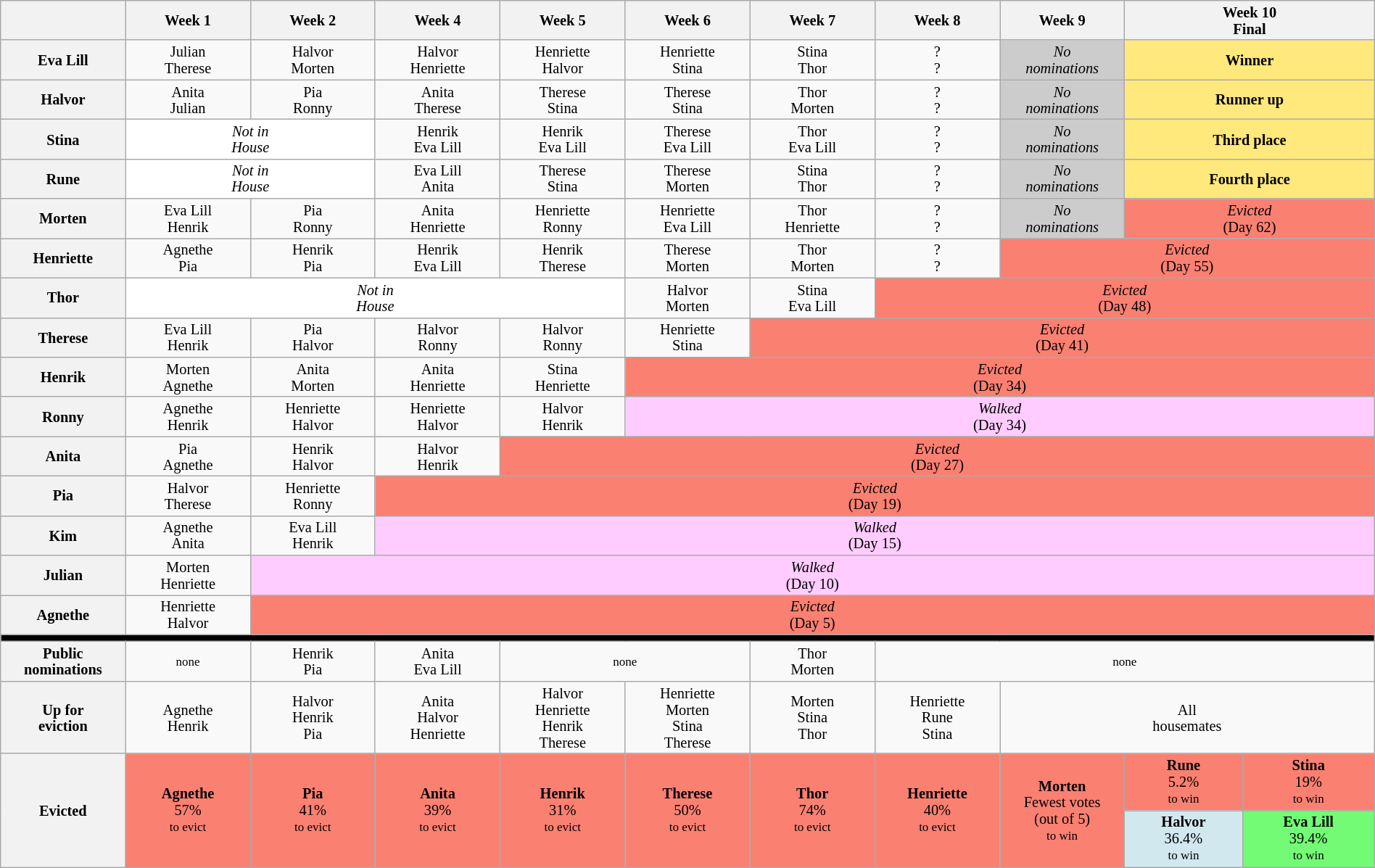<table class="wikitable" style="text-align:center; font-size:85%; line-height:15px; width:100%">
<tr>
<th style="width: 9%;"></th>
<th style="width: 9%;">Week 1</th>
<th style="width: 9%;">Week 2</th>
<th style="width: 9%;">Week 4</th>
<th style="width: 9%;">Week 5</th>
<th style="width: 9%;">Week 6</th>
<th style="width: 9%;">Week 7</th>
<th style="width: 9%;">Week 8</th>
<th style="width: 9%;">Week 9</th>
<th style="width: 18%;" colspan=2>Week 10<br>Final</th>
</tr>
<tr>
<th>Eva Lill</th>
<td>Julian<br>Therese</td>
<td>Halvor<br>Morten</td>
<td>Halvor<br>Henriette</td>
<td>Henriette<br>Halvor</td>
<td>Henriette<br>Stina</td>
<td>Stina<br>Thor</td>
<td>?<br>?</td>
<td style="background:#CCCCCC;"><em>No<br>nominations</em></td>
<td style="background:#FFE87C" colspan=2><strong>Winner</strong></td>
</tr>
<tr>
<th>Halvor</th>
<td>Anita<br>Julian</td>
<td>Pia<br>Ronny</td>
<td>Anita<br>Therese</td>
<td>Therese<br>Stina</td>
<td>Therese<br>Stina</td>
<td>Thor<br>Morten</td>
<td>?<br>?</td>
<td style="background:#CCCCCC;"><em>No<br>nominations</em></td>
<td style="background:#FFE87C" colspan=2><strong>Runner up</strong></td>
</tr>
<tr>
<th>Stina</th>
<td style="background:#FFFFFF" colspan=2><em>Not in<br>House</em></td>
<td>Henrik<br>Eva Lill</td>
<td>Henrik<br>Eva Lill</td>
<td>Therese<br>Eva Lill</td>
<td>Thor<br>Eva Lill</td>
<td>?<br>?</td>
<td style="background:#CCCCCC;"><em>No<br>nominations</em></td>
<td style="background:#FFE87C" colspan=2><strong>Third place</strong></td>
</tr>
<tr>
<th>Rune</th>
<td style="background:#FFFFFF" colspan=2><em>Not in<br>House</em></td>
<td>Eva Lill<br>Anita</td>
<td>Therese<br>Stina</td>
<td>Therese<br>Morten</td>
<td>Stina<br>Thor</td>
<td>?<br>?</td>
<td style="background:#CCCCCC;"><em>No<br>nominations</em></td>
<td style="background:#FFE87C" colspan=2><strong>Fourth place</strong></td>
</tr>
<tr>
<th>Morten</th>
<td>Eva Lill<br>Henrik</td>
<td>Pia<br>Ronny</td>
<td>Anita<br>Henriette</td>
<td>Henriette<br>Ronny</td>
<td>Henriette<br>Eva Lill</td>
<td>Thor<br>Henriette</td>
<td>?<br>?</td>
<td style="background:#CCCCCC;"><em>No<br>nominations</em></td>
<td style="background:#fa8072;" colspan="2"><em>Evicted</em><br> (Day 62)</td>
</tr>
<tr>
<th>Henriette</th>
<td>Agnethe<br>Pia</td>
<td>Henrik<br>Pia</td>
<td>Henrik<br>Eva Lill</td>
<td>Henrik<br>Therese</td>
<td>Therese<br>Morten</td>
<td>Thor<br>Morten</td>
<td>?<br>?</td>
<td style="background:#fa8072;" colspan="3"><em>Evicted</em><br> (Day 55)</td>
</tr>
<tr>
<th>Thor</th>
<td style="background:#FFFFFF" colspan=4><em>Not in<br>House</em></td>
<td>Halvor<br>Morten</td>
<td>Stina<br>Eva Lill</td>
<td style="background:#fa8072;" colspan="4"><em>Evicted</em><br> (Day 48)</td>
</tr>
<tr>
<th>Therese</th>
<td>Eva Lill<br>Henrik</td>
<td>Pia<br>Halvor</td>
<td>Halvor<br>Ronny</td>
<td>Halvor<br>Ronny</td>
<td>Henriette<br>Stina</td>
<td style="background:#fa8072;" colspan="5"><em>Evicted</em><br> (Day 41)</td>
</tr>
<tr>
<th>Henrik</th>
<td>Morten<br>Agnethe</td>
<td>Anita<br>Morten</td>
<td>Anita<br>Henriette</td>
<td>Stina<br>Henriette</td>
<td style="background:#fa8072;" colspan="6"><em>Evicted</em><br> (Day 34)</td>
</tr>
<tr>
<th>Ronny</th>
<td>Agnethe<br>Henrik</td>
<td>Henriette<br>Halvor</td>
<td>Henriette<br>Halvor</td>
<td>Halvor<br>Henrik</td>
<td style="background:#FFCCFF;" colspan="6"><em>Walked</em><br> (Day 34)</td>
</tr>
<tr>
<th>Anita</th>
<td>Pia<br>Agnethe</td>
<td>Henrik<br>Halvor</td>
<td>Halvor<br>Henrik</td>
<td style="background:#fa8072;" colspan="7"><em>Evicted</em><br> (Day 27)</td>
</tr>
<tr>
<th>Pia</th>
<td>Halvor<br>Therese</td>
<td>Henriette<br>Ronny</td>
<td style="background:#fa8072;" colspan="8"><em>Evicted</em><br> (Day 19)</td>
</tr>
<tr>
<th>Kim</th>
<td>Agnethe<br>Anita</td>
<td>Eva Lill<br>Henrik</td>
<td style="background:#FFCCFF;" colspan="8"><em>Walked</em><br> (Day 15)</td>
</tr>
<tr>
<th>Julian</th>
<td>Morten<br>Henriette</td>
<td style="background:#FFCCFF;" colspan="9"><em>Walked</em><br> (Day 10)</td>
</tr>
<tr>
<th>Agnethe</th>
<td>Henriette<br>Halvor</td>
<td style="background:#fa8072;" colspan="9"><em>Evicted</em><br> (Day 5)</td>
</tr>
<tr>
<td style="background:#000" colspan=11></td>
</tr>
<tr>
<th>Public<br>nominations</th>
<td><small>none</small></td>
<td>Henrik<br>Pia</td>
<td>Anita<br>Eva Lill</td>
<td colspan=2><small>none</small></td>
<td>Thor<br>Morten</td>
<td colspan=4><small>none</small></td>
</tr>
<tr>
<th>Up for<br>eviction</th>
<td>Agnethe<br>Henrik</td>
<td>Halvor<br>Henrik<br>Pia</td>
<td>Anita<br>Halvor<br>Henriette</td>
<td>Halvor<br>Henriette<br>Henrik<br>Therese</td>
<td>Henriette<br>Morten<br>Stina<br>Therese</td>
<td>Morten<br>Stina<br>Thor</td>
<td>Henriette<br>Rune<br>Stina</td>
<td colspan=3>All<br>housemates</td>
</tr>
<tr>
<th rowspan="3">Evicted</th>
<td style="background:#fa8072;" rowspan="3"><strong>Agnethe</strong><br>57%<br><small>to evict</small></td>
<td style="background:#fa8072;" rowspan="3"><strong>Pia</strong><br>41%<br><small>to evict</small></td>
<td style="background:#fa8072;" rowspan="3"><strong>Anita</strong><br>39%<br><small>to evict</small></td>
<td style="background:#fa8072;" rowspan="3"><strong>Henrik</strong><br>31%<br><small>to evict</small></td>
<td style="background:#fa8072;" rowspan="3"><strong>Therese</strong><br>50%<br><small>to evict</small></td>
<td style="background:#fa8072;" rowspan="3"><strong>Thor</strong><br>74%<br><small>to evict</small></td>
<td style="background:#fa8072;" rowspan="3"><strong>Henriette</strong><br>40%<br><small>to evict</small></td>
<td style="background:#fa8072;" rowspan="3"><strong>Morten</strong><br>Fewest votes<br>(out of 5)<br><small>to win</small></td>
<td style="background:#fa8072;"><strong>Rune</strong><br>5.2%<br><small>to win</small></td>
<td style="background:#fa8072;"><strong>Stina</strong><br>19%<br><small>to win</small></td>
</tr>
<tr>
<td style="background:#D1E8EF;"><strong>Halvor</strong><br>36.4%<br><small>to win</small></td>
<td style="background:#73FB76;"><strong>Eva Lill</strong><br>39.4%<br><small>to win</small></td>
</tr>
</table>
